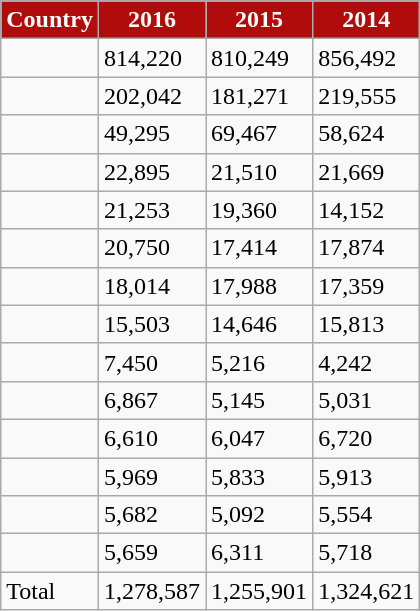<table class="wikitable sortable">
<tr>
</tr>
<tr style=color:white>
<th style=background:#b10c0c>Country</th>
<th style=background:#b10c0c>2016</th>
<th style=background:#b10c0c>2015</th>
<th style=background:#b10c0c>2014</th>
</tr>
<tr>
<td></td>
<td>814,220</td>
<td>810,249</td>
<td>856,492</td>
</tr>
<tr>
<td></td>
<td>202,042</td>
<td>181,271</td>
<td>219,555</td>
</tr>
<tr>
<td></td>
<td>49,295</td>
<td>69,467</td>
<td>58,624</td>
</tr>
<tr>
<td></td>
<td>22,895</td>
<td>21,510</td>
<td>21,669</td>
</tr>
<tr>
<td></td>
<td>21,253</td>
<td>19,360</td>
<td>14,152</td>
</tr>
<tr>
<td></td>
<td>20,750</td>
<td>17,414</td>
<td>17,874</td>
</tr>
<tr>
<td></td>
<td>18,014</td>
<td>17,988</td>
<td>17,359</td>
</tr>
<tr>
<td></td>
<td>15,503</td>
<td>14,646</td>
<td>15,813</td>
</tr>
<tr>
<td></td>
<td>7,450</td>
<td>5,216</td>
<td>4,242</td>
</tr>
<tr>
<td></td>
<td>6,867</td>
<td>5,145</td>
<td>5,031</td>
</tr>
<tr>
<td></td>
<td>6,610</td>
<td>6,047</td>
<td>6,720</td>
</tr>
<tr>
<td></td>
<td>5,969</td>
<td>5,833</td>
<td>5,913</td>
</tr>
<tr>
<td></td>
<td>5,682</td>
<td>5,092</td>
<td>5,554</td>
</tr>
<tr>
<td></td>
<td>5,659</td>
<td>6,311</td>
<td>5,718</td>
</tr>
<tr>
<td>Total</td>
<td>1,278,587</td>
<td>1,255,901</td>
<td>1,324,621</td>
</tr>
</table>
